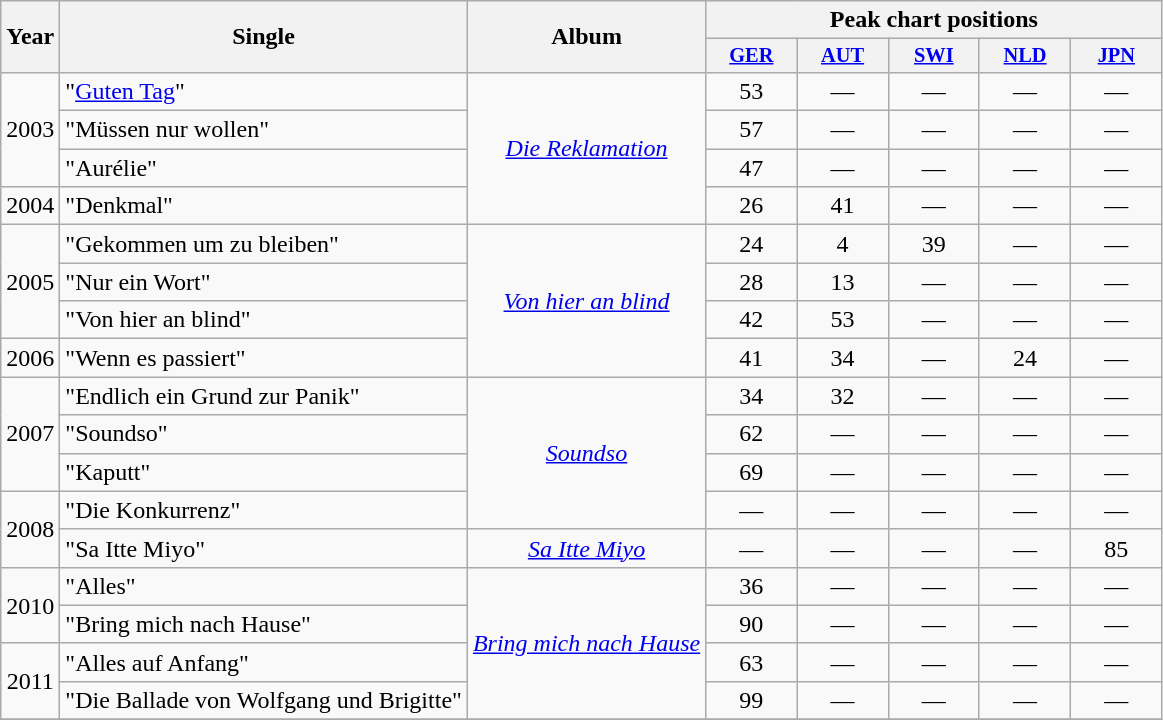<table class="wikitable">
<tr>
<th align="center" rowspan="2">Year</th>
<th align="center" rowspan="2">Single</th>
<th align="center" rowspan="2">Album</th>
<th align="center" colspan="7">Peak chart positions</th>
</tr>
<tr bgcolor="#FFFFFF">
<th style="width:4em;font-size:85%"><a href='#'>GER</a></th>
<th style="width:4em;font-size:85%"><a href='#'>AUT</a></th>
<th style="width:4em;font-size:85%"><a href='#'>SWI</a></th>
<th style="width:4em;font-size:85%"><a href='#'>NLD</a></th>
<th style="width:4em;font-size:85%"><a href='#'>JPN</a></th>
</tr>
<tr>
<td align="center" rowspan="3">2003</td>
<td align="left">"<a href='#'>Guten Tag</a>"</td>
<td align="center" rowspan="4"><em><a href='#'>Die Reklamation</a></em></td>
<td align="center">53</td>
<td align="center">—</td>
<td align="center">—</td>
<td align="center">—</td>
<td align="center">—</td>
</tr>
<tr>
<td align="left">"Müssen nur wollen"</td>
<td align="center">57</td>
<td align="center">—</td>
<td align="center">—</td>
<td align="center">—</td>
<td align="center">—</td>
</tr>
<tr>
<td align="left">"Aurélie"</td>
<td align="center">47</td>
<td align="center">—</td>
<td align="center">—</td>
<td align="center">—</td>
<td align="center">—</td>
</tr>
<tr>
<td align="center" rowspan="1">2004</td>
<td align="left">"Denkmal"</td>
<td align="center">26</td>
<td align="center">41</td>
<td align="center">—</td>
<td align="center">—</td>
<td align="center">—</td>
</tr>
<tr>
<td align="center" rowspan="3">2005</td>
<td align="left">"Gekommen um zu bleiben"</td>
<td align="center" rowspan="4"><em><a href='#'>Von hier an blind</a></em></td>
<td align="center">24</td>
<td align="center">4</td>
<td align="center">39</td>
<td align="center">—</td>
<td align="center">—</td>
</tr>
<tr>
<td align="left">"Nur ein Wort"</td>
<td align="center">28</td>
<td align="center">13</td>
<td align="center">—</td>
<td align="center">—</td>
<td align="center">—</td>
</tr>
<tr>
<td align="left">"Von hier an blind"</td>
<td align="center">42</td>
<td align="center">53</td>
<td align="center">—</td>
<td align="center">—</td>
<td align="center">—</td>
</tr>
<tr>
<td align="center" rowspan="1">2006</td>
<td align="left">"Wenn es passiert"</td>
<td align="center">41</td>
<td align="center">34</td>
<td align="center">—</td>
<td align="center">24</td>
<td align="center">—</td>
</tr>
<tr>
<td align="center" rowspan="3">2007</td>
<td align="left">"Endlich ein Grund zur Panik"</td>
<td align="center" rowspan="4"><em><a href='#'>Soundso</a></em></td>
<td align="center">34</td>
<td align="center">32</td>
<td align="center">—</td>
<td align="center">—</td>
<td align="center">—</td>
</tr>
<tr>
<td align="left">"Soundso"</td>
<td align="center">62</td>
<td align="center">—</td>
<td align="center">—</td>
<td align="center">—</td>
<td align="center">—</td>
</tr>
<tr>
<td align="left">"Kaputt"</td>
<td align="center">69</td>
<td align="center">—</td>
<td align="center">—</td>
<td align="center">—</td>
<td align="center">—</td>
</tr>
<tr>
<td align="center" rowspan="2">2008</td>
<td align="left">"Die Konkurrenz"</td>
<td align="center">—</td>
<td align="center">—</td>
<td align="center">—</td>
<td align="center">—</td>
<td align="center">—</td>
</tr>
<tr>
<td align="left">"Sa Itte Miyo"</td>
<td align="center" rowspan="1"><em><a href='#'>Sa Itte Miyo</a></em></td>
<td align="center">—</td>
<td align="center">—</td>
<td align="center">—</td>
<td align="center">—</td>
<td align="center">85</td>
</tr>
<tr>
<td align="center" rowspan="2">2010</td>
<td align="left">"Alles"</td>
<td align="center" rowspan="4"><em><a href='#'>Bring mich nach Hause</a></em></td>
<td align="center">36</td>
<td align="center">—</td>
<td align="center">—</td>
<td align="center">—</td>
<td align="center">—</td>
</tr>
<tr>
<td align="left">"Bring mich nach Hause"</td>
<td align="center">90</td>
<td align="center">—</td>
<td align="center">—</td>
<td align="center">—</td>
<td align="center">—</td>
</tr>
<tr>
<td align="center" rowspan="2">2011</td>
<td align="left">"Alles auf Anfang"</td>
<td align="center">63</td>
<td align="center">—</td>
<td align="center">—</td>
<td align="center">—</td>
<td align="center">—</td>
</tr>
<tr>
<td align="left">"Die Ballade von Wolfgang und Brigitte"</td>
<td align="center">99</td>
<td align="center">—</td>
<td align="center">—</td>
<td align="center">—</td>
<td align="center">—</td>
</tr>
<tr>
</tr>
</table>
